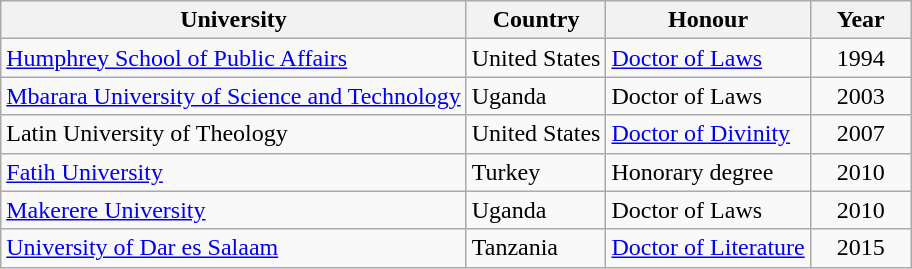<table class="wikitable">
<tr>
<th>University</th>
<th>Country</th>
<th>Honour</th>
<th style="width:60px;">Year</th>
</tr>
<tr>
<td><a href='#'>Humphrey School of Public Affairs</a></td>
<td>United States</td>
<td><a href='#'>Doctor of Laws</a></td>
<td style="text-align:center;">1994</td>
</tr>
<tr>
<td><a href='#'>Mbarara University of Science and Technology</a></td>
<td>Uganda</td>
<td>Doctor of Laws</td>
<td style="text-align:center;">2003</td>
</tr>
<tr>
<td>Latin University of Theology</td>
<td>United States</td>
<td><a href='#'>Doctor of Divinity</a></td>
<td style="text-align:center;">2007</td>
</tr>
<tr>
<td><a href='#'>Fatih University</a></td>
<td>Turkey</td>
<td>Honorary degree</td>
<td style="text-align:center;">2010</td>
</tr>
<tr>
<td><a href='#'>Makerere University</a></td>
<td>Uganda</td>
<td>Doctor of Laws</td>
<td style="text-align:center;">2010</td>
</tr>
<tr>
<td><a href='#'>University of Dar es Salaam</a></td>
<td>Tanzania</td>
<td><a href='#'>Doctor of Literature</a></td>
<td style="text-align:center;">2015</td>
</tr>
</table>
